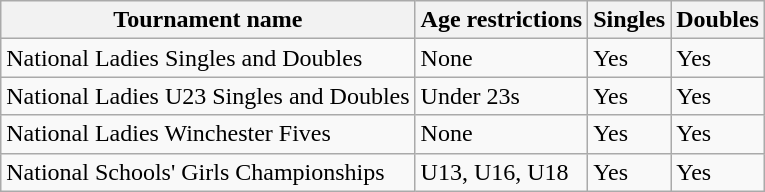<table class="wikitable">
<tr>
<th>Tournament name</th>
<th>Age restrictions</th>
<th>Singles</th>
<th>Doubles</th>
</tr>
<tr>
<td>National Ladies Singles and Doubles</td>
<td>None</td>
<td>Yes</td>
<td>Yes</td>
</tr>
<tr>
<td>National Ladies U23 Singles and Doubles</td>
<td>Under 23s</td>
<td>Yes</td>
<td>Yes</td>
</tr>
<tr>
<td>National Ladies Winchester Fives</td>
<td>None</td>
<td>Yes</td>
<td>Yes</td>
</tr>
<tr>
<td>National Schools' Girls Championships</td>
<td>U13, U16, U18</td>
<td>Yes</td>
<td>Yes</td>
</tr>
</table>
